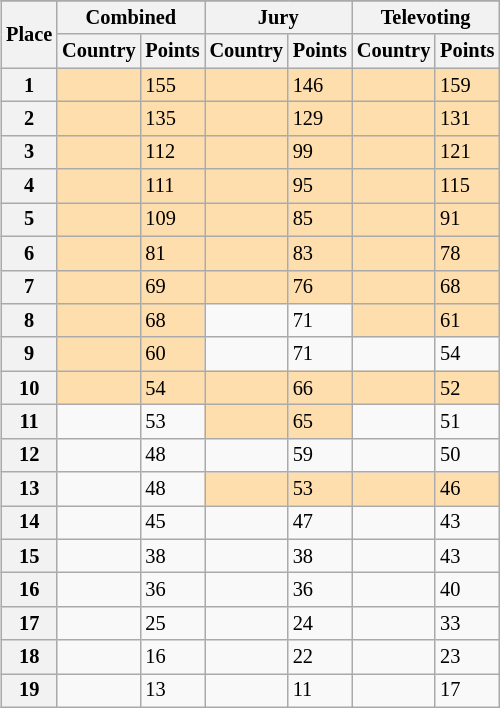<table class="wikitable collapsible plainrowheaders" style="float:right; margin:10px; font-size:85%;">
<tr>
</tr>
<tr>
<th scope="col" rowspan="2">Place</th>
<th scope="col" colspan="2">Combined</th>
<th scope="col" colspan="2">Jury</th>
<th scope="col" colspan="2">Televoting</th>
</tr>
<tr>
<th scope="col">Country</th>
<th scope="col">Points</th>
<th scope="col">Country</th>
<th scope="col">Points</th>
<th scope="col">Country</th>
<th scope="col">Points</th>
</tr>
<tr>
<th scope="row" style="text-align:center">1</th>
<td bgcolor="navajowhite"></td>
<td bgcolor="navajowhite">155</td>
<td bgcolor="navajowhite"></td>
<td bgcolor="navajowhite">146</td>
<td bgcolor="navajowhite"></td>
<td bgcolor="navajowhite">159</td>
</tr>
<tr>
<th scope="row" style="text-align:center">2</th>
<td bgcolor="navajowhite"></td>
<td bgcolor="navajowhite">135</td>
<td bgcolor="navajowhite"></td>
<td bgcolor="navajowhite">129</td>
<td bgcolor="navajowhite"></td>
<td bgcolor="navajowhite">131</td>
</tr>
<tr>
<th scope="row" style="text-align:center">3</th>
<td bgcolor="navajowhite"></td>
<td bgcolor="navajowhite">112</td>
<td bgcolor="navajowhite"></td>
<td bgcolor="navajowhite">99</td>
<td bgcolor="navajowhite"></td>
<td bgcolor="navajowhite">121</td>
</tr>
<tr>
<th scope="row" style="text-align:center">4</th>
<td bgcolor="navajowhite"></td>
<td bgcolor="navajowhite">111</td>
<td bgcolor="navajowhite"></td>
<td bgcolor="navajowhite">95</td>
<td bgcolor="navajowhite"></td>
<td bgcolor="navajowhite">115</td>
</tr>
<tr>
<th scope="row" style="text-align:center">5</th>
<td bgcolor="navajowhite"></td>
<td bgcolor="navajowhite">109</td>
<td bgcolor="navajowhite"></td>
<td bgcolor="navajowhite">85</td>
<td bgcolor="navajowhite"></td>
<td bgcolor="navajowhite">91</td>
</tr>
<tr>
<th scope="row" style="text-align:center">6</th>
<td bgcolor="navajowhite"></td>
<td bgcolor="navajowhite">81</td>
<td bgcolor="navajowhite"></td>
<td bgcolor="navajowhite">83</td>
<td bgcolor="navajowhite"></td>
<td bgcolor="navajowhite">78</td>
</tr>
<tr>
<th scope="row" style="text-align:center">7</th>
<td bgcolor="navajowhite"></td>
<td bgcolor="navajowhite">69</td>
<td bgcolor="navajowhite"></td>
<td bgcolor="navajowhite">76</td>
<td bgcolor="navajowhite"></td>
<td bgcolor="navajowhite">68</td>
</tr>
<tr>
<th scope="row" style="text-align:center">8</th>
<td bgcolor="navajowhite"></td>
<td bgcolor="navajowhite">68</td>
<td></td>
<td>71</td>
<td bgcolor="navajowhite"></td>
<td bgcolor="navajowhite">61</td>
</tr>
<tr>
<th scope="row" style="text-align:center">9</th>
<td bgcolor="navajowhite"></td>
<td bgcolor="navajowhite">60</td>
<td></td>
<td>71</td>
<td></td>
<td>54</td>
</tr>
<tr>
<th scope="row" style="text-align:center">10</th>
<td bgcolor="navajowhite"></td>
<td bgcolor="navajowhite">54</td>
<td bgcolor="navajowhite"></td>
<td bgcolor="navajowhite">66</td>
<td bgcolor="navajowhite"></td>
<td bgcolor="navajowhite">52</td>
</tr>
<tr>
<th scope="row" style="text-align:center">11</th>
<td></td>
<td>53</td>
<td bgcolor="navajowhite"></td>
<td bgcolor="navajowhite">65</td>
<td></td>
<td>51</td>
</tr>
<tr>
<th scope="row" style="text-align:center">12</th>
<td></td>
<td>48</td>
<td></td>
<td>59</td>
<td></td>
<td>50</td>
</tr>
<tr>
<th scope="row" style="text-align:center">13</th>
<td></td>
<td>48</td>
<td bgcolor="navajowhite"></td>
<td bgcolor="navajowhite">53</td>
<td bgcolor="navajowhite"></td>
<td bgcolor="navajowhite">46</td>
</tr>
<tr>
<th scope="row" style="text-align:center">14</th>
<td></td>
<td>45</td>
<td></td>
<td>47</td>
<td></td>
<td>43</td>
</tr>
<tr>
<th scope="row" style="text-align:center">15</th>
<td></td>
<td>38</td>
<td></td>
<td>38</td>
<td></td>
<td>43</td>
</tr>
<tr>
<th scope="row" style="text-align:center">16</th>
<td></td>
<td>36</td>
<td></td>
<td>36</td>
<td></td>
<td>40</td>
</tr>
<tr>
<th scope="row" style="text-align:center">17</th>
<td></td>
<td>25</td>
<td></td>
<td>24</td>
<td></td>
<td>33</td>
</tr>
<tr>
<th scope="row" style="text-align:center">18</th>
<td></td>
<td>16</td>
<td></td>
<td>22</td>
<td></td>
<td>23</td>
</tr>
<tr>
<th scope="row" style="text-align:center">19</th>
<td></td>
<td>13</td>
<td></td>
<td>11</td>
<td></td>
<td>17</td>
</tr>
</table>
